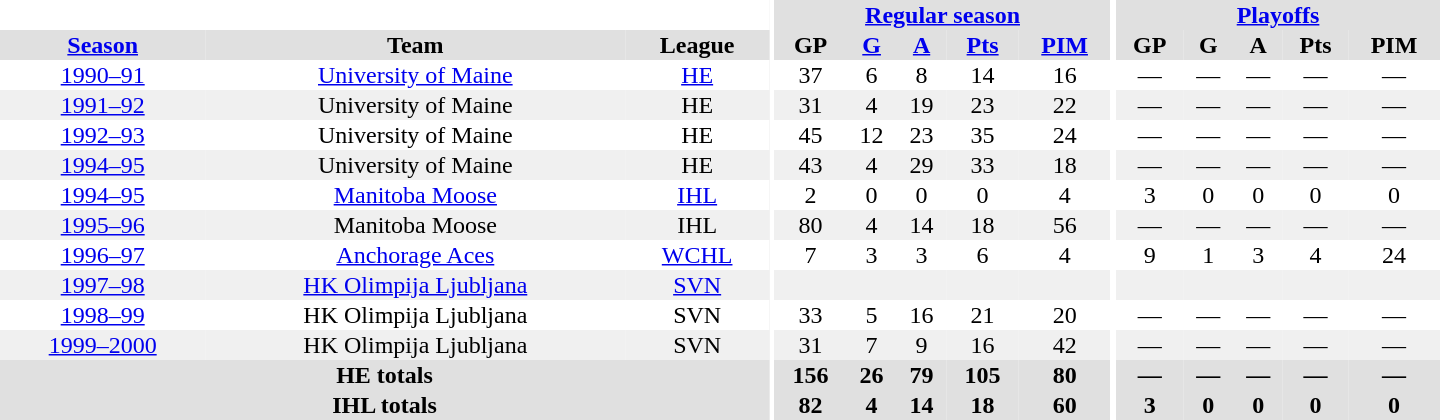<table border="0" cellpadding="1" cellspacing="0" style="text-align:center; width:60em">
<tr bgcolor="#e0e0e0">
<th colspan="3" bgcolor="#ffffff"></th>
<th rowspan="99" bgcolor="#ffffff"></th>
<th colspan="5"><a href='#'>Regular season</a></th>
<th rowspan="99" bgcolor="#ffffff"></th>
<th colspan="5"><a href='#'>Playoffs</a></th>
</tr>
<tr bgcolor="#e0e0e0">
<th><a href='#'>Season</a></th>
<th>Team</th>
<th>League</th>
<th>GP</th>
<th><a href='#'>G</a></th>
<th><a href='#'>A</a></th>
<th><a href='#'>Pts</a></th>
<th><a href='#'>PIM</a></th>
<th>GP</th>
<th>G</th>
<th>A</th>
<th>Pts</th>
<th>PIM</th>
</tr>
<tr>
<td><a href='#'>1990–91</a></td>
<td><a href='#'>University of Maine</a></td>
<td><a href='#'>HE</a></td>
<td>37</td>
<td>6</td>
<td>8</td>
<td>14</td>
<td>16</td>
<td>—</td>
<td>—</td>
<td>—</td>
<td>—</td>
<td>—</td>
</tr>
<tr bgcolor="#f0f0f0">
<td><a href='#'>1991–92</a></td>
<td>University of Maine</td>
<td>HE</td>
<td>31</td>
<td>4</td>
<td>19</td>
<td>23</td>
<td>22</td>
<td>—</td>
<td>—</td>
<td>—</td>
<td>—</td>
<td>—</td>
</tr>
<tr>
<td><a href='#'>1992–93</a></td>
<td>University of Maine</td>
<td>HE</td>
<td>45</td>
<td>12</td>
<td>23</td>
<td>35</td>
<td>24</td>
<td>—</td>
<td>—</td>
<td>—</td>
<td>—</td>
<td>—</td>
</tr>
<tr bgcolor="#f0f0f0">
<td><a href='#'>1994–95</a></td>
<td>University of Maine</td>
<td>HE</td>
<td>43</td>
<td>4</td>
<td>29</td>
<td>33</td>
<td>18</td>
<td>—</td>
<td>—</td>
<td>—</td>
<td>—</td>
<td>—</td>
</tr>
<tr>
<td><a href='#'>1994–95</a></td>
<td><a href='#'>Manitoba Moose</a></td>
<td><a href='#'>IHL</a></td>
<td>2</td>
<td>0</td>
<td>0</td>
<td>0</td>
<td>4</td>
<td>3</td>
<td>0</td>
<td>0</td>
<td>0</td>
<td>0</td>
</tr>
<tr bgcolor="#f0f0f0">
<td><a href='#'>1995–96</a></td>
<td>Manitoba Moose</td>
<td>IHL</td>
<td>80</td>
<td>4</td>
<td>14</td>
<td>18</td>
<td>56</td>
<td>—</td>
<td>—</td>
<td>—</td>
<td>—</td>
<td>—</td>
</tr>
<tr>
<td><a href='#'>1996–97</a></td>
<td><a href='#'>Anchorage Aces</a></td>
<td><a href='#'>WCHL</a></td>
<td>7</td>
<td>3</td>
<td>3</td>
<td>6</td>
<td>4</td>
<td>9</td>
<td>1</td>
<td>3</td>
<td>4</td>
<td>24</td>
</tr>
<tr bgcolor="#f0f0f0">
<td><a href='#'>1997–98</a></td>
<td><a href='#'>HK Olimpija Ljubljana</a></td>
<td><a href='#'>SVN</a></td>
<td></td>
<td></td>
<td></td>
<td></td>
<td></td>
<td></td>
<td></td>
<td></td>
<td></td>
<td></td>
</tr>
<tr>
<td><a href='#'>1998–99</a></td>
<td>HK Olimpija Ljubljana</td>
<td>SVN</td>
<td>33</td>
<td>5</td>
<td>16</td>
<td>21</td>
<td>20</td>
<td>—</td>
<td>—</td>
<td>—</td>
<td>—</td>
<td>—</td>
</tr>
<tr bgcolor="#f0f0f0">
<td><a href='#'>1999–2000</a></td>
<td>HK Olimpija Ljubljana</td>
<td>SVN</td>
<td>31</td>
<td>7</td>
<td>9</td>
<td>16</td>
<td>42</td>
<td>—</td>
<td>—</td>
<td>—</td>
<td>—</td>
<td>—</td>
</tr>
<tr bgcolor="#e0e0e0">
<th colspan="3">HE totals</th>
<th>156</th>
<th>26</th>
<th>79</th>
<th>105</th>
<th>80</th>
<th>—</th>
<th>—</th>
<th>—</th>
<th>—</th>
<th>—</th>
</tr>
<tr bgcolor="#e0e0e0">
<th colspan="3">IHL totals</th>
<th>82</th>
<th>4</th>
<th>14</th>
<th>18</th>
<th>60</th>
<th>3</th>
<th>0</th>
<th>0</th>
<th>0</th>
<th>0</th>
</tr>
</table>
